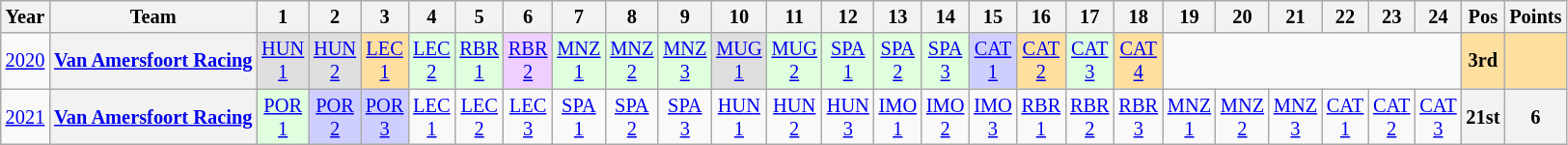<table class="wikitable" style="text-align:center; font-size:85%">
<tr>
<th>Year</th>
<th>Team</th>
<th>1</th>
<th>2</th>
<th>3</th>
<th>4</th>
<th>5</th>
<th>6</th>
<th>7</th>
<th>8</th>
<th>9</th>
<th>10</th>
<th>11</th>
<th>12</th>
<th>13</th>
<th>14</th>
<th>15</th>
<th>16</th>
<th>17</th>
<th>18</th>
<th>19</th>
<th>20</th>
<th>21</th>
<th>22</th>
<th>23</th>
<th>24</th>
<th>Pos</th>
<th>Points</th>
</tr>
<tr>
<td><a href='#'>2020</a></td>
<th nowrap><a href='#'>Van Amersfoort Racing</a></th>
<td style="background:#DFDFDF"><a href='#'>HUN<br>1</a><br></td>
<td style="background:#DFDFDF"><a href='#'>HUN<br>2</a><br></td>
<td style="background:#FFDF9F"><a href='#'>LEC<br>1</a><br></td>
<td style="background:#DFFFDF"><a href='#'>LEC<br>2</a><br></td>
<td style="background:#DFFFDF"><a href='#'>RBR<br>1</a><br></td>
<td style="background:#EFCFFF"><a href='#'>RBR<br>2</a><br></td>
<td style="background:#DFFFDF"><a href='#'>MNZ<br>1</a><br></td>
<td style="background:#DFFFDF"><a href='#'>MNZ<br>2</a><br></td>
<td style="background:#DFFFDF"><a href='#'>MNZ<br>3</a><br></td>
<td style="background:#DFDFDF"><a href='#'>MUG<br>1</a><br></td>
<td style="background:#DFFFDF"><a href='#'>MUG<br>2</a><br></td>
<td style="background:#DFFFDF"><a href='#'>SPA<br>1</a><br></td>
<td style="background:#DFFFDF"><a href='#'>SPA<br>2</a><br></td>
<td style="background:#DFFFDF"><a href='#'>SPA<br>3</a><br></td>
<td style="background:#CFCFFF"><a href='#'>CAT<br>1</a><br></td>
<td style="background:#FFDF9F"><a href='#'>CAT<br>2</a><br></td>
<td style="background:#DFFFDF"><a href='#'>CAT<br>3</a><br></td>
<td style="background:#FFDF9F"><a href='#'>CAT<br>4</a><br></td>
<td colspan=6></td>
<th style="background:#FFDF9F">3rd</th>
<th style="background:#FFDF9F"></th>
</tr>
<tr>
<td><a href='#'>2021</a></td>
<th nowrap><a href='#'>Van Amersfoort Racing</a></th>
<td style="background:#DFFFDF;"><a href='#'>POR<br>1</a><br></td>
<td style="background:#CFCFFF;"><a href='#'>POR<br>2</a><br></td>
<td style="background:#CFCFFF;"><a href='#'>POR<br>3</a><br></td>
<td><a href='#'>LEC<br>1</a></td>
<td><a href='#'>LEC<br>2</a></td>
<td><a href='#'>LEC<br>3</a></td>
<td><a href='#'>SPA<br>1</a></td>
<td><a href='#'>SPA<br>2</a></td>
<td><a href='#'>SPA<br>3</a></td>
<td><a href='#'>HUN<br>1</a></td>
<td><a href='#'>HUN<br>2</a></td>
<td><a href='#'>HUN<br>3</a></td>
<td><a href='#'>IMO<br>1</a></td>
<td><a href='#'>IMO<br>2</a></td>
<td><a href='#'>IMO<br>3</a></td>
<td><a href='#'>RBR<br>1</a></td>
<td><a href='#'>RBR<br>2</a></td>
<td><a href='#'>RBR<br>3</a></td>
<td><a href='#'>MNZ<br>1</a></td>
<td><a href='#'>MNZ<br>2</a></td>
<td><a href='#'>MNZ<br>3</a></td>
<td><a href='#'>CAT<br>1</a></td>
<td><a href='#'>CAT<br>2</a></td>
<td><a href='#'>CAT<br>3</a></td>
<th>21st</th>
<th>6</th>
</tr>
</table>
